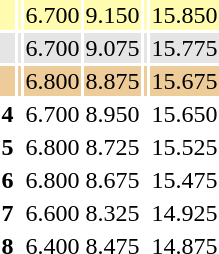<table>
<tr bgcolor=fffcaf>
<td></td>
<td align=left></td>
<td>6.700</td>
<td>9.150</td>
<td></td>
<td>15.850</td>
</tr>
<tr bgcolor=e5e5e5>
<td></td>
<td align=left></td>
<td>6.700</td>
<td>9.075</td>
<td></td>
<td>15.775</td>
</tr>
<tr bgcolor=eecc99>
<td></td>
<td align=left></td>
<td>6.800</td>
<td>8.875</td>
<td></td>
<td>15.675</td>
</tr>
<tr>
<th>4</th>
<td align=left></td>
<td>6.700</td>
<td>8.950</td>
<td></td>
<td>15.650</td>
</tr>
<tr>
<th>5</th>
<td align=left></td>
<td>6.800</td>
<td>8.725</td>
<td></td>
<td>15.525</td>
</tr>
<tr>
<th>6</th>
<td align=left></td>
<td>6.800</td>
<td>8.675</td>
<td></td>
<td>15.475</td>
</tr>
<tr>
<th>7</th>
<td align=left></td>
<td>6.600</td>
<td>8.325</td>
<td></td>
<td>14.925</td>
</tr>
<tr>
<th>8</th>
<td align=left></td>
<td>6.400</td>
<td>8.475</td>
<td></td>
<td>14.875</td>
</tr>
<tr>
</tr>
</table>
